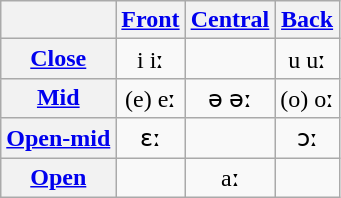<table class="wikitable" style="text-align:center">
<tr>
<th></th>
<th><a href='#'>Front</a></th>
<th><a href='#'>Central</a></th>
<th><a href='#'>Back</a></th>
</tr>
<tr align="center">
<th><a href='#'>Close</a></th>
<td>i iː</td>
<td></td>
<td>u uː</td>
</tr>
<tr>
<th><a href='#'>Mid</a></th>
<td>(e) eː</td>
<td>ə əː</td>
<td>(o) oː</td>
</tr>
<tr>
<th><a href='#'>Open-mid</a></th>
<td>ɛː</td>
<td></td>
<td>ɔː</td>
</tr>
<tr align="center">
<th><a href='#'>Open</a></th>
<td></td>
<td>aː</td>
<td></td>
</tr>
</table>
